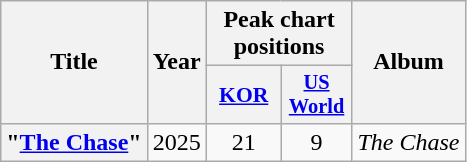<table class="wikitable plainrowheaders" style="text-align:center">
<tr>
<th scope="col" rowspan="2">Title</th>
<th scope="col" rowspan="2">Year</th>
<th scope="col" colspan="2">Peak chart positions</th>
<th scope="col" rowspan="2">Album</th>
</tr>
<tr>
<th scope="col" style="width:3em;font-size:90%"><a href='#'>KOR</a><br></th>
<th scope="col" style="width:3em;font-size:85%"><a href='#'>US<br>World</a><br></th>
</tr>
<tr>
<th scope="row">"<a href='#'>The Chase</a>"</th>
<td>2025</td>
<td>21</td>
<td>9</td>
<td><em>The Chase</em></td>
</tr>
</table>
